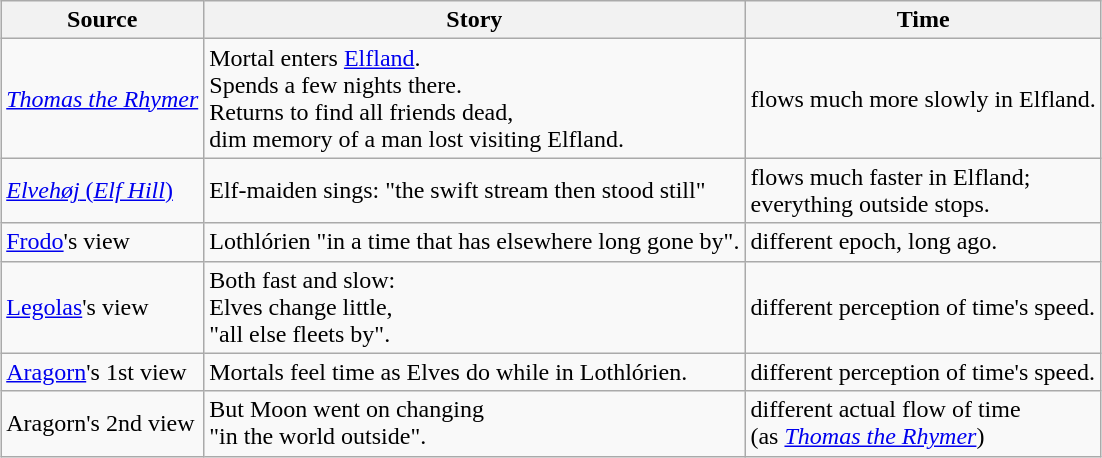<table class="wikitable" style="margin:1em auto;">
<tr>
<th>Source</th>
<th>Story</th>
<th>Time</th>
</tr>
<tr>
<td><em><a href='#'>Thomas the Rhymer</a></em></td>
<td>Mortal enters <a href='#'>Elfland</a>.<br>Spends a few nights there.<br>Returns to find all friends dead,<br>dim memory of a man lost visiting Elfland.</td>
<td>flows much more slowly in Elfland.</td>
</tr>
<tr>
<td><a href='#'><em>Elvehøj</em> (<em>Elf Hill</em>)</a></td>
<td>Elf-maiden sings: "the swift stream then stood still"</td>
<td>flows much faster in Elfland;<br>everything outside stops.</td>
</tr>
<tr>
<td><a href='#'>Frodo</a>'s view</td>
<td>Lothlórien "in a time that has elsewhere long gone by".</td>
<td>different epoch, long ago.</td>
</tr>
<tr>
<td><a href='#'>Legolas</a>'s view</td>
<td>Both fast and slow:<br>Elves change little,<br>"all else fleets by".</td>
<td>different perception of time's speed.</td>
</tr>
<tr>
<td><a href='#'>Aragorn</a>'s 1st view</td>
<td>Mortals feel time as Elves do while in Lothlórien.</td>
<td>different perception of time's speed.</td>
</tr>
<tr>
<td>Aragorn's 2nd view</td>
<td>But Moon went on changing<br>"in the world outside".</td>
<td>different actual flow of time<br>(as <em><a href='#'>Thomas the Rhymer</a></em>)</td>
</tr>
</table>
